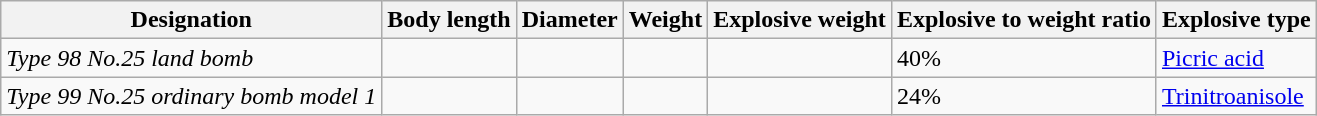<table class="wikitable">
<tr>
<th>Designation</th>
<th>Body length</th>
<th>Diameter</th>
<th>Weight</th>
<th>Explosive weight</th>
<th>Explosive to weight ratio</th>
<th>Explosive type</th>
</tr>
<tr>
<td><em>Type 98 No.25 land bomb</em></td>
<td></td>
<td></td>
<td></td>
<td></td>
<td>40%</td>
<td><a href='#'>Picric acid</a></td>
</tr>
<tr>
<td><em>Type 99 No.25 ordinary bomb model 1</em></td>
<td></td>
<td></td>
<td></td>
<td></td>
<td>24%</td>
<td><a href='#'>Trinitroanisole</a></td>
</tr>
</table>
